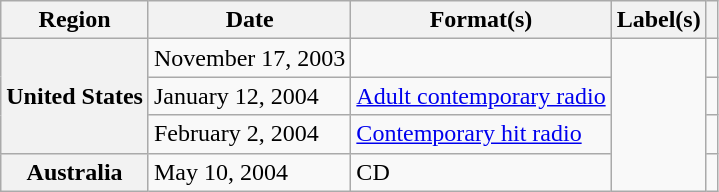<table class="wikitable plainrowheaders">
<tr>
<th scope="col">Region</th>
<th scope="col">Date</th>
<th scope="col">Format(s)</th>
<th scope="col">Label(s)</th>
<th scope="col"></th>
</tr>
<tr>
<th scope="row" rowspan="3">United States</th>
<td>November 17, 2003</td>
<td></td>
<td rowspan="4"></td>
<td></td>
</tr>
<tr>
<td>January 12, 2004</td>
<td><a href='#'>Adult contemporary radio</a></td>
<td></td>
</tr>
<tr>
<td>February 2, 2004</td>
<td><a href='#'>Contemporary hit radio</a></td>
<td></td>
</tr>
<tr>
<th scope="row">Australia</th>
<td>May 10, 2004</td>
<td>CD</td>
<td></td>
</tr>
</table>
